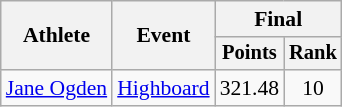<table class=wikitable style=font-size:90%>
<tr>
<th rowspan=2>Athlete</th>
<th rowspan=2>Event</th>
<th colspan=2>Final</th>
</tr>
<tr style=font-size:95%>
<th>Points</th>
<th>Rank</th>
</tr>
<tr align=center>
<td align=left><a href='#'>Jane Ogden</a></td>
<td align=left><a href='#'>Highboard</a></td>
<td>321.48</td>
<td>10</td>
</tr>
</table>
